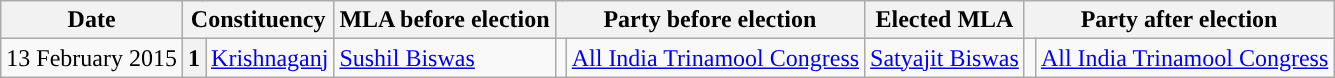<table class="wikitable sortable">
<tr>
<th>Date</th>
<th colspan="2">Constituency</th>
<th>MLA before election</th>
<th colspan="2">Party before election</th>
<th>Elected MLA</th>
<th colspan="2">Party after election</th>
</tr>
<tr>
<td>13 February 2015</td>
<th>1</th>
<td><a href='#'>Krishnaganj</a></td>
<td><a href='#'>Sushil Biswas</a></td>
<td></td>
<td><a href='#'>All India Trinamool Congress</a></td>
<td><a href='#'>Satyajit Biswas</a></td>
<td></td>
<td><a href='#'>All India Trinamool Congress</a></td>
</tr>
</table>
